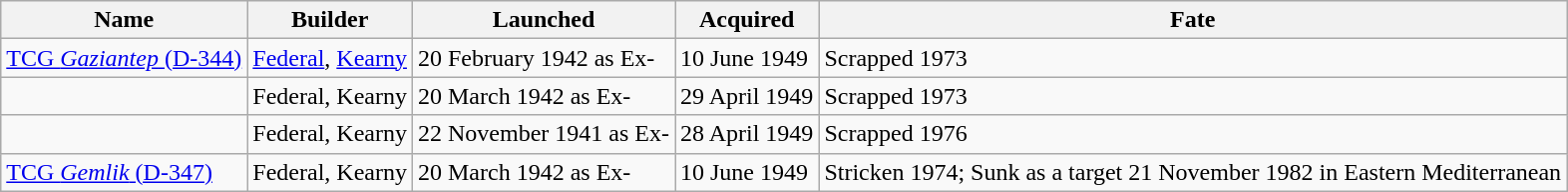<table class="wikitable">
<tr>
<th>Name</th>
<th>Builder</th>
<th>Launched</th>
<th>Acquired</th>
<th>Fate</th>
</tr>
<tr>
<td><a href='#'>TCG <em>Gaziantep</em> (D-344)</a></td>
<td> <a href='#'>Federal</a>, <a href='#'>Kearny</a></td>
<td>20 February 1942 as Ex-</td>
<td>10 June 1949</td>
<td>Scrapped 1973</td>
</tr>
<tr>
<td></td>
<td> Federal, Kearny</td>
<td>20 March 1942 as Ex-</td>
<td>29 April 1949</td>
<td>Scrapped 1973</td>
</tr>
<tr>
<td></td>
<td> Federal, Kearny</td>
<td>22 November 1941 as Ex-</td>
<td>28 April 1949</td>
<td>Scrapped 1976</td>
</tr>
<tr>
<td><a href='#'>TCG <em>Gemlik</em> (D-347)</a></td>
<td> Federal, Kearny</td>
<td>20 March 1942 as Ex-</td>
<td>10 June 1949</td>
<td>Stricken 1974; Sunk as a target 21 November 1982 in Eastern Mediterranean</td>
</tr>
</table>
